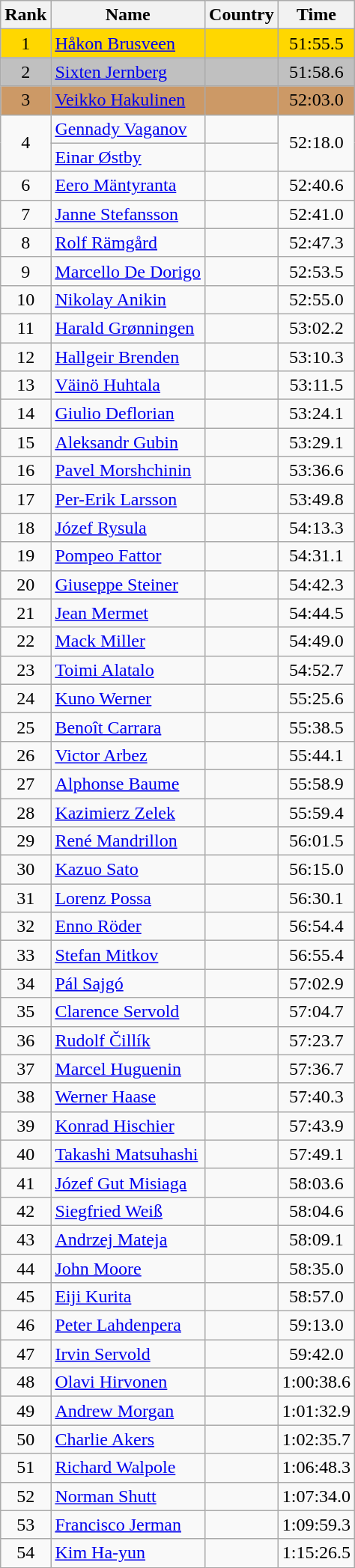<table class="wikitable sortable" style="text-align:center">
<tr>
<th>Rank</th>
<th>Name</th>
<th>Country</th>
<th>Time</th>
</tr>
<tr bgcolor=gold>
<td>1</td>
<td align="left"><a href='#'>Håkon Brusveen</a></td>
<td align="left"></td>
<td>51:55.5</td>
</tr>
<tr bgcolor=silver>
<td>2</td>
<td align="left"><a href='#'>Sixten Jernberg</a></td>
<td align="left"></td>
<td>51:58.6</td>
</tr>
<tr bgcolor=#CC9966>
<td>3</td>
<td align="left"><a href='#'>Veikko Hakulinen</a></td>
<td align="left"></td>
<td>52:03.0</td>
</tr>
<tr>
<td rowspan=2>4</td>
<td align="left"><a href='#'>Gennady Vaganov</a></td>
<td align="left"></td>
<td rowspan=2>52:18.0</td>
</tr>
<tr>
<td align="left"><a href='#'>Einar Østby</a></td>
<td align="left"></td>
</tr>
<tr>
<td>6</td>
<td align="left"><a href='#'>Eero Mäntyranta</a></td>
<td align="left"></td>
<td>52:40.6</td>
</tr>
<tr>
<td>7</td>
<td align="left"><a href='#'>Janne Stefansson</a></td>
<td align="left"></td>
<td>52:41.0</td>
</tr>
<tr>
<td>8</td>
<td align="left"><a href='#'>Rolf Rämgård</a></td>
<td align="left"></td>
<td>52:47.3</td>
</tr>
<tr>
<td>9</td>
<td align="left"><a href='#'>Marcello De Dorigo</a></td>
<td align="left"></td>
<td>52:53.5</td>
</tr>
<tr>
<td>10</td>
<td align="left"><a href='#'>Nikolay Anikin</a></td>
<td align="left"></td>
<td>52:55.0</td>
</tr>
<tr>
<td>11</td>
<td align="left"><a href='#'>Harald Grønningen</a></td>
<td align="left"></td>
<td>53:02.2</td>
</tr>
<tr>
<td>12</td>
<td align="left"><a href='#'>Hallgeir Brenden</a></td>
<td align="left"></td>
<td>53:10.3</td>
</tr>
<tr>
<td>13</td>
<td align="left"><a href='#'>Väinö Huhtala</a></td>
<td align="left"></td>
<td>53:11.5</td>
</tr>
<tr>
<td>14</td>
<td align="left"><a href='#'>Giulio Deflorian</a></td>
<td align="left"></td>
<td>53:24.1</td>
</tr>
<tr>
<td>15</td>
<td align="left"><a href='#'>Aleksandr Gubin</a></td>
<td align="left"></td>
<td>53:29.1</td>
</tr>
<tr>
<td>16</td>
<td align="left"><a href='#'>Pavel Morshchinin</a></td>
<td align="left"></td>
<td>53:36.6</td>
</tr>
<tr>
<td>17</td>
<td align="left"><a href='#'>Per-Erik Larsson</a></td>
<td align="left"></td>
<td>53:49.8</td>
</tr>
<tr>
<td>18</td>
<td align="left"><a href='#'>Józef Rysula</a></td>
<td align="left"></td>
<td>54:13.3</td>
</tr>
<tr>
<td>19</td>
<td align="left"><a href='#'>Pompeo Fattor</a></td>
<td align="left"></td>
<td>54:31.1</td>
</tr>
<tr>
<td>20</td>
<td align="left"><a href='#'>Giuseppe Steiner</a></td>
<td align="left"></td>
<td>54:42.3</td>
</tr>
<tr>
<td>21</td>
<td align="left"><a href='#'>Jean Mermet</a></td>
<td align="left"></td>
<td>54:44.5</td>
</tr>
<tr>
<td>22</td>
<td align="left"><a href='#'>Mack Miller</a></td>
<td align="left"></td>
<td>54:49.0</td>
</tr>
<tr>
<td>23</td>
<td align="left"><a href='#'>Toimi Alatalo</a></td>
<td align="left"></td>
<td>54:52.7</td>
</tr>
<tr>
<td>24</td>
<td align="left"><a href='#'>Kuno Werner</a></td>
<td align="left"></td>
<td>55:25.6</td>
</tr>
<tr>
<td>25</td>
<td align="left"><a href='#'>Benoît Carrara</a></td>
<td align="left"></td>
<td>55:38.5</td>
</tr>
<tr>
<td>26</td>
<td align="left"><a href='#'>Victor Arbez</a></td>
<td align="left"></td>
<td>55:44.1</td>
</tr>
<tr>
<td>27</td>
<td align="left"><a href='#'>Alphonse Baume</a></td>
<td align="left"></td>
<td>55:58.9</td>
</tr>
<tr>
<td>28</td>
<td align="left"><a href='#'>Kazimierz Zelek</a></td>
<td align="left"></td>
<td>55:59.4</td>
</tr>
<tr>
<td>29</td>
<td align="left"><a href='#'>René Mandrillon</a></td>
<td align="left"></td>
<td>56:01.5</td>
</tr>
<tr>
<td>30</td>
<td align="left"><a href='#'>Kazuo Sato</a></td>
<td align="left"></td>
<td>56:15.0</td>
</tr>
<tr>
<td>31</td>
<td align="left"><a href='#'>Lorenz Possa</a></td>
<td align="left"></td>
<td>56:30.1</td>
</tr>
<tr>
<td>32</td>
<td align="left"><a href='#'>Enno Röder</a></td>
<td align="left"></td>
<td>56:54.4</td>
</tr>
<tr>
<td>33</td>
<td align="left"><a href='#'>Stefan Mitkov</a></td>
<td align="left"></td>
<td>56:55.4</td>
</tr>
<tr>
<td>34</td>
<td align="left"><a href='#'>Pál Sajgó</a></td>
<td align="left"></td>
<td>57:02.9</td>
</tr>
<tr>
<td>35</td>
<td align="left"><a href='#'>Clarence Servold</a></td>
<td align="left"></td>
<td>57:04.7</td>
</tr>
<tr>
<td>36</td>
<td align="left"><a href='#'>Rudolf Čillík</a></td>
<td align="left"></td>
<td>57:23.7</td>
</tr>
<tr>
<td>37</td>
<td align="left"><a href='#'>Marcel Huguenin</a></td>
<td align="left"></td>
<td>57:36.7</td>
</tr>
<tr>
<td>38</td>
<td align="left"><a href='#'>Werner Haase</a></td>
<td align="left"></td>
<td>57:40.3</td>
</tr>
<tr>
<td>39</td>
<td align="left"><a href='#'>Konrad Hischier</a></td>
<td align="left"></td>
<td>57:43.9</td>
</tr>
<tr>
<td>40</td>
<td align="left"><a href='#'>Takashi Matsuhashi</a></td>
<td align="left"></td>
<td>57:49.1</td>
</tr>
<tr>
<td>41</td>
<td align="left"><a href='#'>Józef Gut Misiaga</a></td>
<td align="left"></td>
<td>58:03.6</td>
</tr>
<tr>
<td>42</td>
<td align="left"><a href='#'>Siegfried Weiß</a></td>
<td align="left"></td>
<td>58:04.6</td>
</tr>
<tr>
<td>43</td>
<td align="left"><a href='#'>Andrzej Mateja</a></td>
<td align="left"></td>
<td>58:09.1</td>
</tr>
<tr>
<td>44</td>
<td align="left"><a href='#'>John Moore</a></td>
<td align="left"></td>
<td>58:35.0</td>
</tr>
<tr>
<td>45</td>
<td align="left"><a href='#'>Eiji Kurita</a></td>
<td align="left"></td>
<td>58:57.0</td>
</tr>
<tr>
<td>46</td>
<td align="left"><a href='#'>Peter Lahdenpera</a></td>
<td align="left"></td>
<td>59:13.0</td>
</tr>
<tr>
<td>47</td>
<td align="left"><a href='#'>Irvin Servold</a></td>
<td align="left"></td>
<td>59:42.0</td>
</tr>
<tr>
<td>48</td>
<td align="left"><a href='#'>Olavi Hirvonen</a></td>
<td align="left"></td>
<td>1:00:38.6</td>
</tr>
<tr>
<td>49</td>
<td align="left"><a href='#'>Andrew Morgan</a></td>
<td align="left"></td>
<td>1:01:32.9</td>
</tr>
<tr>
<td>50</td>
<td align="left"><a href='#'>Charlie Akers</a></td>
<td align="left"></td>
<td>1:02:35.7</td>
</tr>
<tr>
<td>51</td>
<td align="left"><a href='#'>Richard Walpole</a></td>
<td align="left"></td>
<td>1:06:48.3</td>
</tr>
<tr>
<td>52</td>
<td align="left"><a href='#'>Norman Shutt</a></td>
<td align="left"></td>
<td>1:07:34.0</td>
</tr>
<tr>
<td>53</td>
<td align="left"><a href='#'>Francisco Jerman</a></td>
<td align="left"></td>
<td>1:09:59.3</td>
</tr>
<tr>
<td>54</td>
<td align="left"><a href='#'>Kim Ha-yun</a></td>
<td align="left"></td>
<td>1:15:26.5</td>
</tr>
</table>
